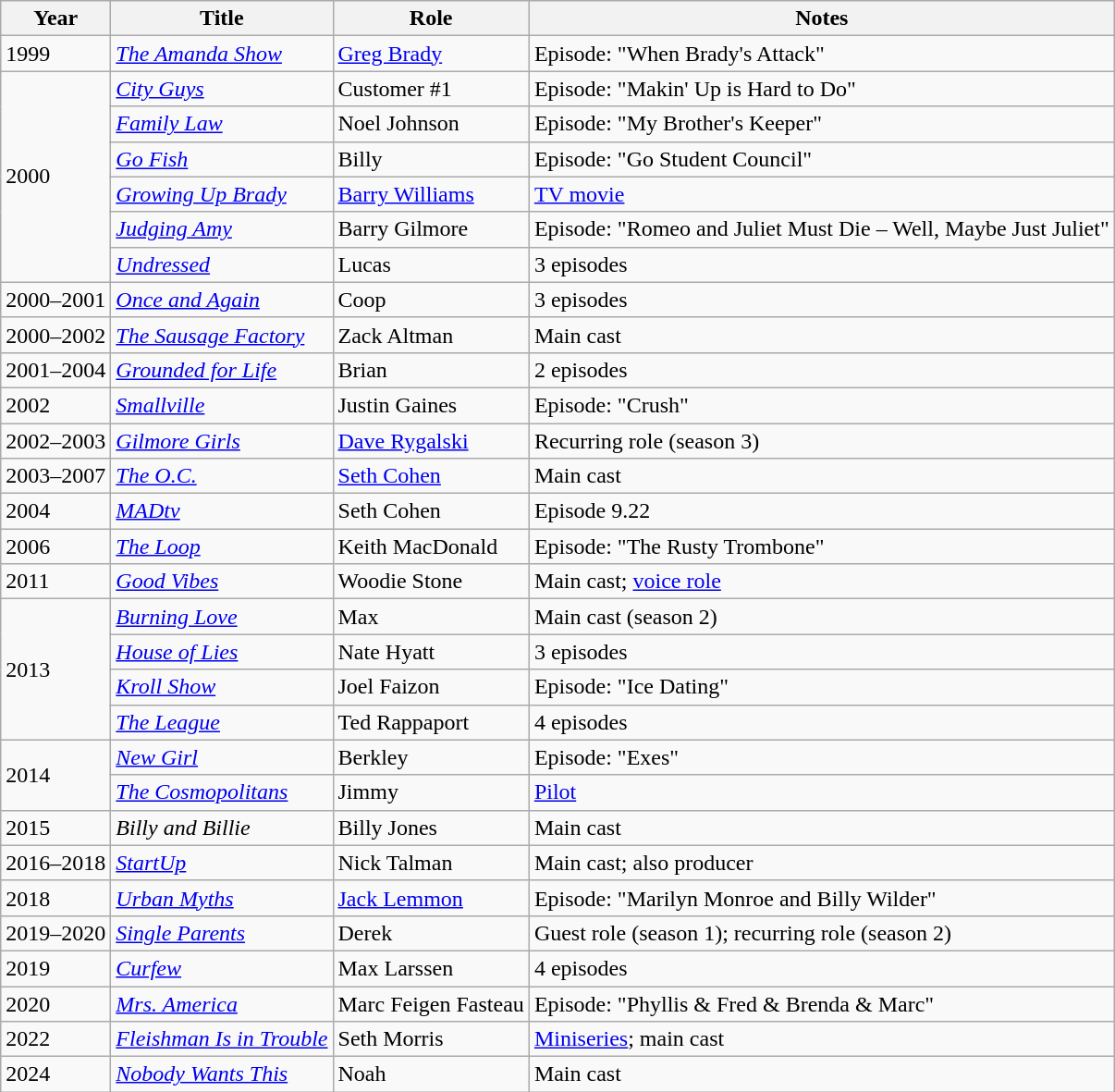<table class="wikitable sortable">
<tr>
<th>Year</th>
<th>Title</th>
<th>Role</th>
<th class="unsortable">Notes</th>
</tr>
<tr>
<td>1999</td>
<td data-sort-value="Amanda Show, The"><em><a href='#'>The Amanda Show</a></em></td>
<td><a href='#'>Greg Brady</a></td>
<td>Episode: "When Brady's Attack"</td>
</tr>
<tr>
<td rowspan="6">2000</td>
<td><em><a href='#'>City Guys</a></em></td>
<td>Customer #1</td>
<td>Episode: "Makin' Up is Hard to Do"</td>
</tr>
<tr>
<td><em><a href='#'>Family Law</a></em></td>
<td>Noel Johnson</td>
<td>Episode: "My Brother's Keeper"</td>
</tr>
<tr>
<td><em><a href='#'>Go Fish</a></em></td>
<td>Billy</td>
<td>Episode: "Go Student Council"</td>
</tr>
<tr>
<td><em><a href='#'>Growing Up Brady</a></em></td>
<td><a href='#'>Barry Williams</a></td>
<td><a href='#'>TV movie</a></td>
</tr>
<tr>
<td><em><a href='#'>Judging Amy</a></em></td>
<td>Barry Gilmore</td>
<td>Episode: "Romeo and Juliet Must Die – Well, Maybe Just Juliet"</td>
</tr>
<tr>
<td><em><a href='#'>Undressed</a></em></td>
<td>Lucas</td>
<td>3 episodes</td>
</tr>
<tr>
<td>2000–2001</td>
<td><em><a href='#'>Once and Again</a></em></td>
<td>Coop</td>
<td>3 episodes</td>
</tr>
<tr>
<td>2000–2002</td>
<td data-sort-value="Sausage Factory, The"><em><a href='#'>The Sausage Factory</a></em></td>
<td>Zack Altman</td>
<td>Main cast</td>
</tr>
<tr>
<td>2001–2004</td>
<td><em><a href='#'>Grounded for Life</a></em></td>
<td>Brian</td>
<td>2 episodes</td>
</tr>
<tr>
<td>2002</td>
<td><em><a href='#'>Smallville</a></em></td>
<td>Justin Gaines</td>
<td>Episode: "Crush"</td>
</tr>
<tr>
<td>2002–2003</td>
<td><em><a href='#'>Gilmore Girls</a></em></td>
<td><a href='#'>Dave Rygalski</a></td>
<td>Recurring role (season 3)</td>
</tr>
<tr>
<td>2003–2007</td>
<td data-sort-value="O.C., The"><em><a href='#'>The O.C.</a></em></td>
<td><a href='#'>Seth Cohen</a></td>
<td>Main cast</td>
</tr>
<tr>
<td>2004</td>
<td><em><a href='#'>MADtv</a></em></td>
<td>Seth Cohen</td>
<td>Episode 9.22</td>
</tr>
<tr>
<td>2006</td>
<td data-sort-value="Loop, The"><em><a href='#'>The Loop</a></em></td>
<td>Keith MacDonald</td>
<td>Episode: "The Rusty Trombone"</td>
</tr>
<tr>
<td>2011</td>
<td><em><a href='#'>Good Vibes</a></em></td>
<td>Woodie Stone</td>
<td>Main cast; <a href='#'>voice role</a></td>
</tr>
<tr>
<td rowspan="4">2013</td>
<td><em><a href='#'>Burning Love</a></em></td>
<td>Max</td>
<td>Main cast (season 2)</td>
</tr>
<tr>
<td><em><a href='#'>House of Lies</a></em></td>
<td>Nate Hyatt</td>
<td>3 episodes</td>
</tr>
<tr>
<td><em><a href='#'>Kroll Show</a></em></td>
<td>Joel Faizon</td>
<td>Episode: "Ice Dating"</td>
</tr>
<tr>
<td data-sort-value="League, The"><em><a href='#'>The League</a></em></td>
<td>Ted Rappaport</td>
<td>4 episodes</td>
</tr>
<tr>
<td rowspan="2">2014</td>
<td><em><a href='#'>New Girl</a></em></td>
<td>Berkley</td>
<td>Episode: "Exes"</td>
</tr>
<tr>
<td data-sort-value="Cosmopolitans, The"><em><a href='#'>The Cosmopolitans</a></em></td>
<td>Jimmy</td>
<td><a href='#'>Pilot</a></td>
</tr>
<tr>
<td>2015</td>
<td><em>Billy and Billie</em></td>
<td>Billy Jones</td>
<td>Main cast</td>
</tr>
<tr>
<td>2016–2018</td>
<td><em><a href='#'>StartUp</a></em></td>
<td>Nick Talman</td>
<td>Main cast; also producer</td>
</tr>
<tr>
<td>2018</td>
<td><em><a href='#'>Urban Myths</a></em></td>
<td><a href='#'>Jack Lemmon</a></td>
<td>Episode: "Marilyn Monroe and Billy Wilder"</td>
</tr>
<tr>
<td>2019–2020</td>
<td><em><a href='#'>Single Parents</a></em></td>
<td>Derek</td>
<td>Guest role (season 1); recurring role (season 2)</td>
</tr>
<tr>
<td>2019</td>
<td><em><a href='#'>Curfew</a></em></td>
<td>Max Larssen</td>
<td>4 episodes</td>
</tr>
<tr>
<td>2020</td>
<td><em><a href='#'>Mrs. America</a></em></td>
<td>Marc Feigen Fasteau</td>
<td>Episode: "Phyllis & Fred & Brenda & Marc"</td>
</tr>
<tr>
<td>2022</td>
<td><em><a href='#'>Fleishman Is in Trouble</a></em></td>
<td>Seth Morris</td>
<td><a href='#'>Miniseries</a>; main cast</td>
</tr>
<tr>
<td>2024</td>
<td><em><a href='#'>Nobody Wants This</a></em></td>
<td>Noah</td>
<td>Main cast</td>
</tr>
</table>
